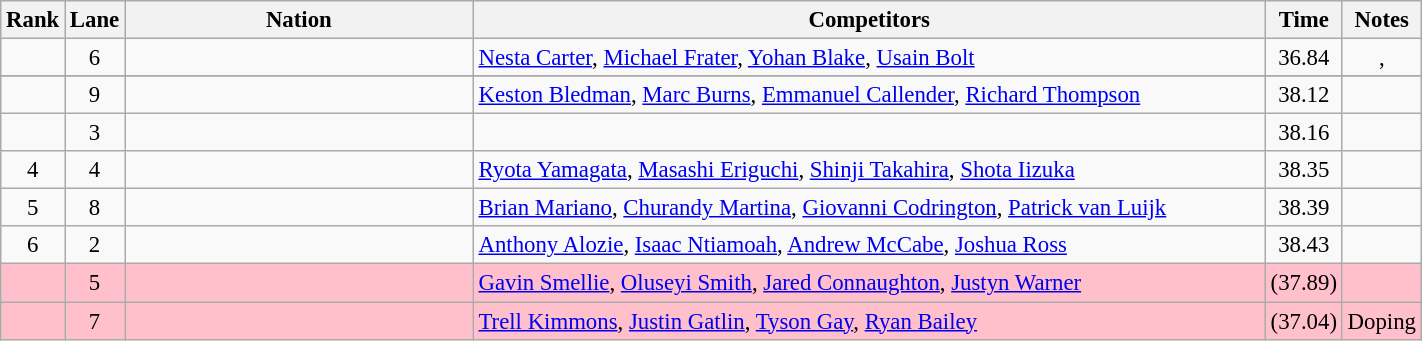<table class="wikitable sortable"  style="width:75%; text-align:center; font-size:95%;">
<tr>
<th width=15>Rank</th>
<th width=15>Lane</th>
<th width=300>Nation</th>
<th width=700>Competitors</th>
<th width=15>Time</th>
<th width=15>Notes</th>
</tr>
<tr>
<td></td>
<td>6</td>
<td align=left></td>
<td align=left><a href='#'>Nesta Carter</a>, <a href='#'>Michael Frater</a>, <a href='#'>Yohan Blake</a>, <a href='#'>Usain Bolt</a></td>
<td>36.84</td>
<td>, </td>
</tr>
<tr bgcolor=pink>
</tr>
<tr>
<td></td>
<td>9</td>
<td align=left></td>
<td align=left><a href='#'>Keston Bledman</a>, <a href='#'>Marc Burns</a>, <a href='#'>Emmanuel Callender</a>, <a href='#'>Richard Thompson</a></td>
<td>38.12</td>
<td></td>
</tr>
<tr>
<td></td>
<td>3</td>
<td align=left></td>
<td align=left></td>
<td>38.16</td>
<td></td>
</tr>
<tr>
<td>4</td>
<td>4</td>
<td align=left></td>
<td align=left><a href='#'>Ryota Yamagata</a>, <a href='#'>Masashi Eriguchi</a>, <a href='#'>Shinji Takahira</a>, <a href='#'>Shota Iizuka</a></td>
<td>38.35</td>
<td></td>
</tr>
<tr>
<td>5</td>
<td>8</td>
<td align=left></td>
<td align=left><a href='#'>Brian Mariano</a>, <a href='#'>Churandy Martina</a>, <a href='#'>Giovanni Codrington</a>, <a href='#'>Patrick van Luijk</a></td>
<td>38.39</td>
<td></td>
</tr>
<tr>
<td>6</td>
<td>2</td>
<td align=left></td>
<td align=left><a href='#'>Anthony Alozie</a>, <a href='#'>Isaac Ntiamoah</a>, <a href='#'>Andrew McCabe</a>, <a href='#'>Joshua Ross</a></td>
<td>38.43</td>
<td></td>
</tr>
<tr bgcolor=pink>
<td></td>
<td>5</td>
<td align=left></td>
<td align=left><a href='#'>Gavin Smellie</a>, <a href='#'>Oluseyi Smith</a>, <a href='#'>Jared Connaughton</a>, <a href='#'>Justyn Warner</a></td>
<td> (37.89)</td>
<td></td>
</tr>
<tr bgcolor=pink>
<td></td>
<td>7</td>
<td align=left></td>
<td align=left><a href='#'>Trell Kimmons</a>, <a href='#'>Justin Gatlin</a>, <a href='#'>Tyson Gay</a>, <a href='#'>Ryan Bailey</a></td>
<td> (37.04)</td>
<td>Doping</td>
</tr>
</table>
